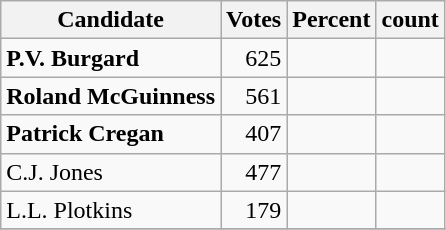<table class="wikitable">
<tr>
<th>Candidate</th>
<th>Votes</th>
<th>Percent</th>
<th>count</th>
</tr>
<tr>
<td style="font-weight:bold;">P.V. Burgard</td>
<td style="text-align:right;">625</td>
<td style="text-align:right;"></td>
<td style="text-align:right;"></td>
</tr>
<tr>
<td style="font-weight:bold;">Roland McGuinness</td>
<td style="text-align:right;">561</td>
<td style="text-align:right;"></td>
<td style="text-align:right;"></td>
</tr>
<tr>
<td style="font-weight:bold;">Patrick Cregan</td>
<td style="text-align:right;">407</td>
<td style="text-align:right;"></td>
<td style="text-align:right;"></td>
</tr>
<tr>
<td>C.J. Jones</td>
<td style="text-align:right;">477</td>
<td style="text-align:right;"></td>
<td style="text-align:right;"></td>
</tr>
<tr>
<td>L.L. Plotkins</td>
<td style="text-align:right;">179</td>
<td style="text-align:right;"></td>
<td style="text-align:right;"></td>
</tr>
<tr>
</tr>
</table>
